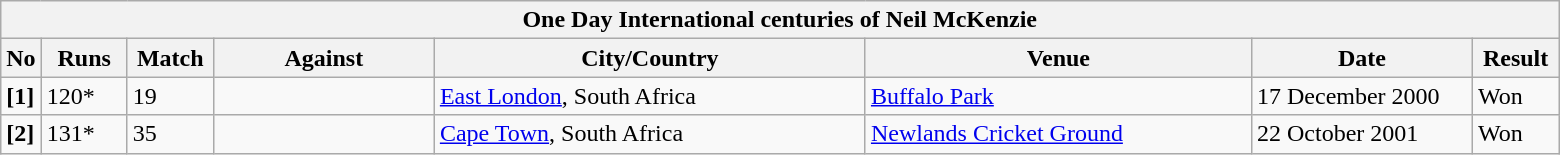<table class="wikitable">
<tr>
<th colspan=8>One Day International centuries of Neil McKenzie</th>
</tr>
<tr>
<th style="width;30px;">No</th>
<th style="width:50px;">Runs</th>
<th style="width:50px;">Match</th>
<th style="width:140px;">Against</th>
<th style="width:280px;">City/Country</th>
<th style="width:250px;">Venue</th>
<th style="width:140px;">Date</th>
<th style="width:50px;">Result</th>
</tr>
<tr>
<td><strong>[1]</strong></td>
<td>120*</td>
<td>19</td>
<td></td>
<td> <a href='#'>East London</a>, South Africa</td>
<td><a href='#'>Buffalo Park</a></td>
<td>17 December 2000</td>
<td>Won</td>
</tr>
<tr>
<td><strong>[2]</strong></td>
<td>131*</td>
<td>35</td>
<td></td>
<td> <a href='#'>Cape Town</a>, South Africa</td>
<td><a href='#'>Newlands Cricket Ground</a></td>
<td>22 October 2001</td>
<td>Won</td>
</tr>
</table>
